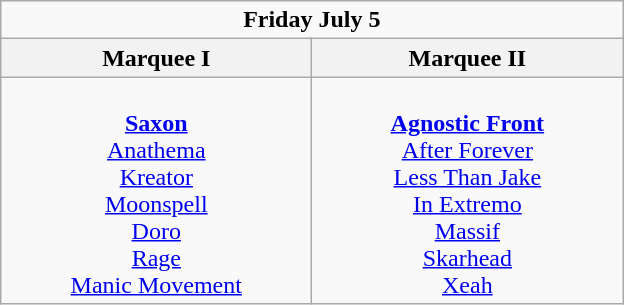<table class="wikitable">
<tr>
<td colspan="3" style="text-align:center;"><strong>Friday July 5</strong></td>
</tr>
<tr>
<th>Marquee I</th>
<th>Marquee II</th>
</tr>
<tr>
<td style="text-align:center; vertical-align:top; width:200px;"><br><strong><a href='#'>Saxon</a></strong>
<br><a href='#'>Anathema</a> 
<br><a href='#'>Kreator</a>
<br><a href='#'>Moonspell</a>
<br><a href='#'>Doro</a>
<br><a href='#'>Rage</a>
<br><a href='#'>Manic Movement</a></td>
<td style="text-align:center; vertical-align:top; width:200px;"><br><strong><a href='#'>Agnostic Front</a></strong>
<br><a href='#'>After Forever</a>
<br><a href='#'>Less Than Jake</a>
<br><a href='#'>In Extremo</a>
<br><a href='#'>Massif</a>
<br><a href='#'>Skarhead</a>
<br><a href='#'>Xeah</a></td>
</tr>
</table>
